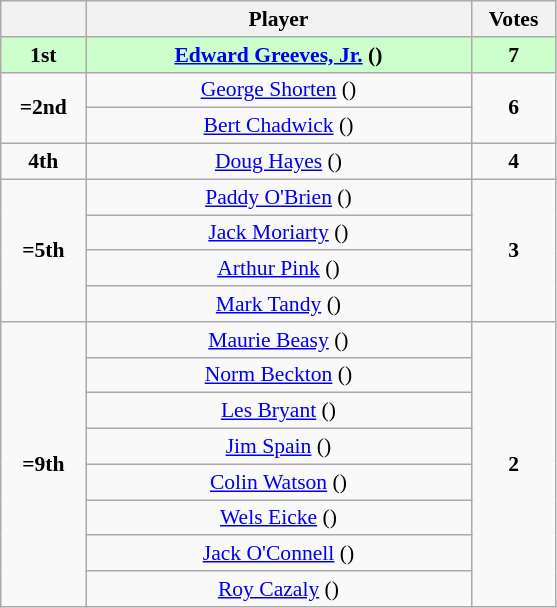<table class="wikitable" style="text-align: center; font-size: 90%;">
<tr>
<th width="50"></th>
<th width="250">Player</th>
<th width="50">Votes</th>
</tr>
<tr style="background: #CCFFCC; font-weight: bold;" |>
<td><strong>1st</strong></td>
<td><a href='#'>Edward Greeves, Jr.</a> ()</td>
<td><strong>7</strong></td>
</tr>
<tr>
<td rowspan=2><strong>=2nd</strong></td>
<td><a href='#'>George Shorten</a> ()<br></td>
<td rowspan=2><strong>6</strong></td>
</tr>
<tr>
<td><a href='#'>Bert Chadwick</a> ()</td>
</tr>
<tr>
<td><strong>4th</strong></td>
<td><a href='#'>Doug Hayes</a> ()</td>
<td><strong>4</strong></td>
</tr>
<tr>
<td rowspan=4><strong>=5th</strong></td>
<td><a href='#'>Paddy O'Brien</a> ()</td>
<td rowspan=4><strong>3</strong></td>
</tr>
<tr>
<td><a href='#'>Jack Moriarty</a> ()</td>
</tr>
<tr>
<td><a href='#'>Arthur Pink</a> ()</td>
</tr>
<tr>
<td><a href='#'>Mark Tandy</a> ()</td>
</tr>
<tr>
<td rowspan=8><strong>=9th</strong></td>
<td><a href='#'>Maurie Beasy</a> ()</td>
<td rowspan=8><strong>2</strong></td>
</tr>
<tr>
<td><a href='#'>Norm Beckton</a> ()</td>
</tr>
<tr>
<td><a href='#'>Les Bryant</a> ()</td>
</tr>
<tr>
<td><a href='#'>Jim Spain</a> ()</td>
</tr>
<tr>
<td><a href='#'>Colin Watson</a> ()</td>
</tr>
<tr>
<td><a href='#'>Wels Eicke</a> ()</td>
</tr>
<tr>
<td><a href='#'>Jack O'Connell</a> ()</td>
</tr>
<tr>
<td><a href='#'>Roy Cazaly</a> ()</td>
</tr>
</table>
